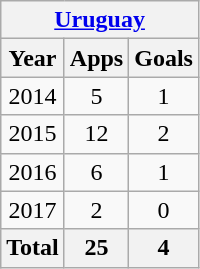<table class="wikitable" style="text-align:center">
<tr>
<th colspan=5><a href='#'>Uruguay</a></th>
</tr>
<tr>
<th>Year</th>
<th>Apps</th>
<th>Goals</th>
</tr>
<tr>
<td>2014</td>
<td>5</td>
<td>1</td>
</tr>
<tr>
<td>2015</td>
<td>12</td>
<td>2</td>
</tr>
<tr>
<td>2016</td>
<td>6</td>
<td>1</td>
</tr>
<tr>
<td>2017</td>
<td>2</td>
<td>0</td>
</tr>
<tr>
<th>Total</th>
<th>25</th>
<th>4</th>
</tr>
</table>
